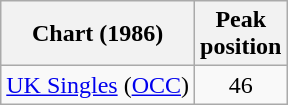<table class="wikitable">
<tr>
<th align="left">Chart (1986)</th>
<th align="left">Peak<br>position</th>
</tr>
<tr>
<td><a href='#'>UK Singles</a> (<a href='#'>OCC</a>)</td>
<td style="text-align:center;">46</td>
</tr>
</table>
